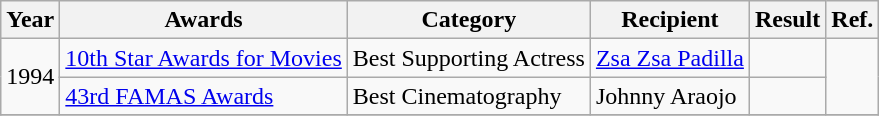<table class="wikitable">
<tr>
<th>Year</th>
<th>Awards</th>
<th>Category</th>
<th>Recipient</th>
<th>Result</th>
<th>Ref.</th>
</tr>
<tr>
<td rowspan="2">1994</td>
<td><a href='#'>10th Star Awards for Movies</a></td>
<td>Best Supporting Actress</td>
<td><a href='#'>Zsa Zsa Padilla</a></td>
<td></td>
<td rowspan="2"></td>
</tr>
<tr>
<td><a href='#'>43rd FAMAS Awards</a></td>
<td>Best Cinematography</td>
<td>Johnny Araojo</td>
<td></td>
</tr>
<tr>
</tr>
</table>
